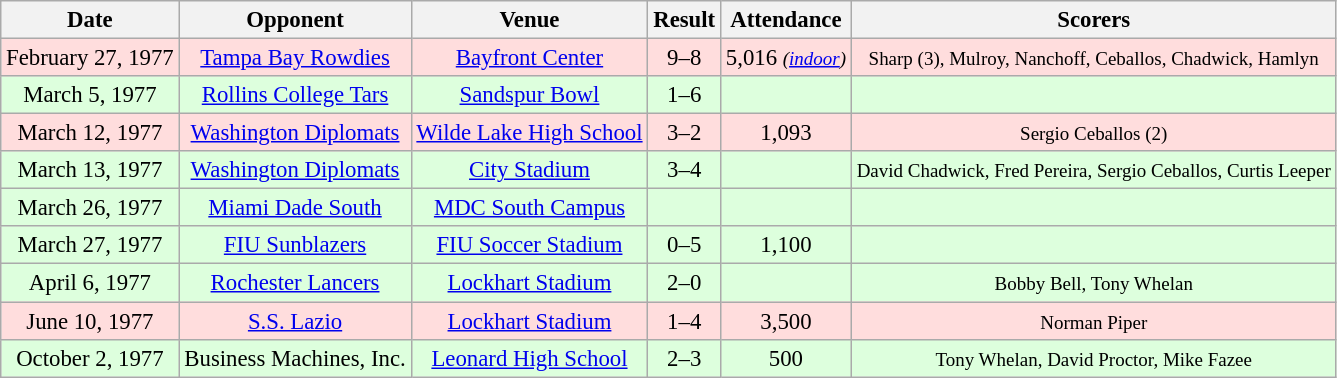<table class="wikitable" style="font-size:95%; text-align:center">
<tr>
<th>Date</th>
<th>Opponent</th>
<th>Venue</th>
<th>Result</th>
<th>Attendance</th>
<th>Scorers</th>
</tr>
<tr style="background:#fdd;">
<td>February 27, 1977</td>
<td><a href='#'>Tampa Bay Rowdies</a></td>
<td><a href='#'>Bayfront Center</a></td>
<td>9–8</td>
<td>5,016 <small><em>(<a href='#'>indoor</a>)</em></small></td>
<td><small>Sharp (3), Mulroy, Nanchoff, Ceballos, Chadwick, Hamlyn</small></td>
</tr>
<tr style="background:#dfd;">
<td>March 5, 1977</td>
<td><a href='#'>Rollins College Tars</a></td>
<td><a href='#'>Sandspur Bowl</a></td>
<td>1–6</td>
<td></td>
<td></td>
</tr>
<tr style="background:#fdd;">
<td>March 12, 1977</td>
<td><a href='#'>Washington Diplomats</a></td>
<td><a href='#'>Wilde Lake High School</a></td>
<td>3–2</td>
<td>1,093</td>
<td><small>Sergio Ceballos (2)</small></td>
</tr>
<tr style="background:#dfd;">
<td>March 13, 1977</td>
<td><a href='#'>Washington Diplomats</a></td>
<td><a href='#'>City Stadium</a></td>
<td>3–4</td>
<td></td>
<td><small>David Chadwick, Fred Pereira, Sergio Ceballos, Curtis Leeper</small></td>
</tr>
<tr style="background:#dfd;">
<td> March 26, 1977</td>
<td><a href='#'>Miami Dade South</a></td>
<td><a href='#'>MDC South Campus</a></td>
<td></td>
<td></td>
<td></td>
</tr>
<tr style="background:#dfd;">
<td> March 27, 1977</td>
<td><a href='#'>FIU Sunblazers</a></td>
<td><a href='#'>FIU Soccer Stadium</a></td>
<td>0–5</td>
<td>1,100</td>
<td></td>
</tr>
<tr style="background:#dfd;">
<td> April 6, 1977</td>
<td><a href='#'>Rochester Lancers</a></td>
<td><a href='#'>Lockhart Stadium</a></td>
<td>2–0</td>
<td></td>
<td><small>Bobby Bell, Tony Whelan</small></td>
</tr>
<tr style="background:#fdd;">
<td>June 10, 1977</td>
<td> <a href='#'>S.S. Lazio</a></td>
<td><a href='#'>Lockhart Stadium</a></td>
<td>1–4</td>
<td>3,500</td>
<td><small>Norman Piper</small></td>
</tr>
<tr style="background:#dfd;">
<td>October 2, 1977</td>
<td>Business Machines, Inc.</td>
<td><a href='#'>Leonard High School</a></td>
<td>2–3</td>
<td>500</td>
<td><small>Tony Whelan, David Proctor, Mike Fazee</small></td>
</tr>
</table>
